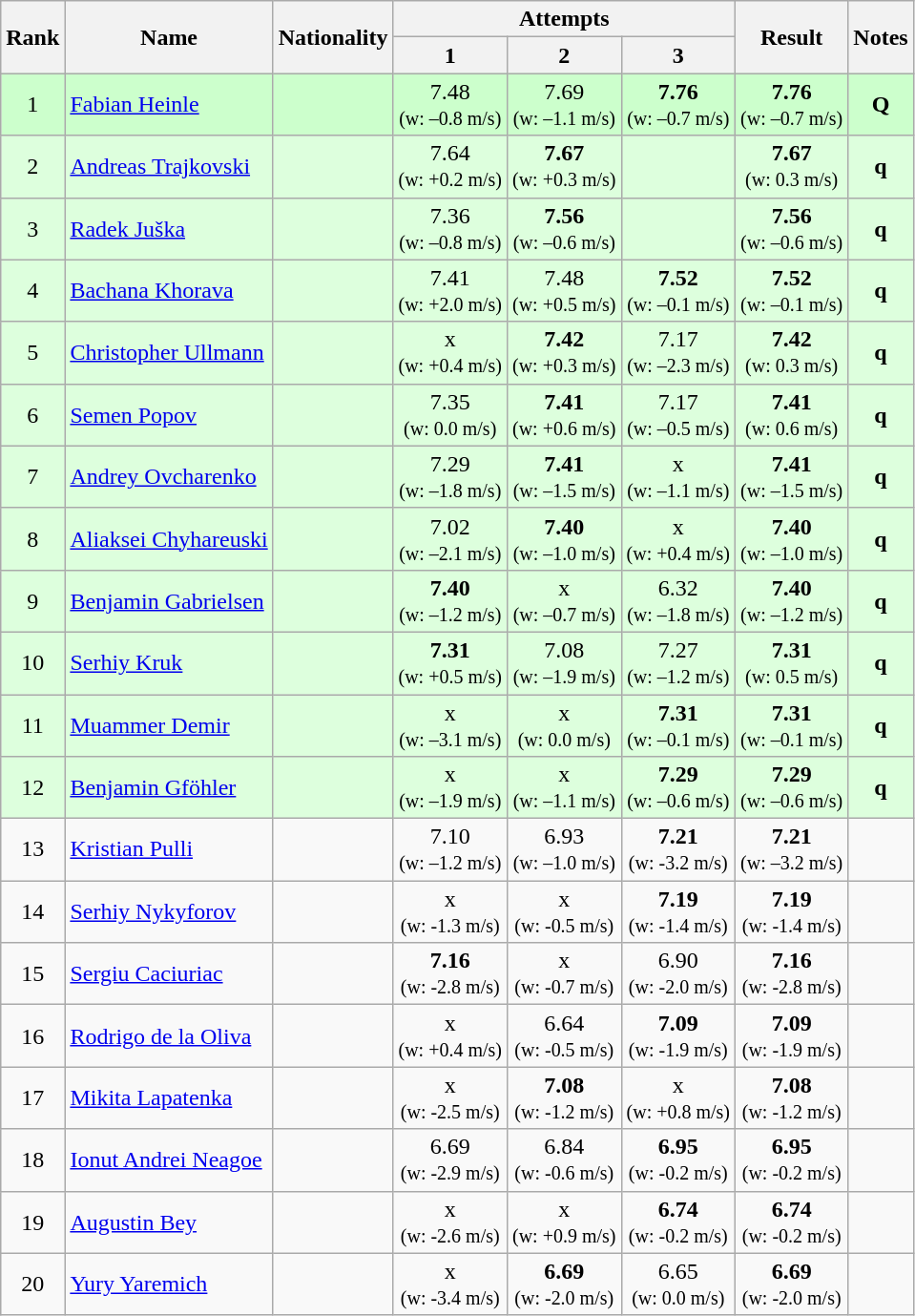<table class="wikitable sortable" style="text-align:center">
<tr>
<th rowspan=2>Rank</th>
<th rowspan=2>Name</th>
<th rowspan=2>Nationality</th>
<th colspan=3>Attempts</th>
<th rowspan=2>Result</th>
<th rowspan=2>Notes</th>
</tr>
<tr>
<th>1</th>
<th>2</th>
<th>3</th>
</tr>
<tr bgcolor=ccffcc>
<td>1</td>
<td align=left><a href='#'>Fabian Heinle</a></td>
<td align=left></td>
<td>7.48<br><small>(w: –0.8 m/s)</small></td>
<td>7.69<br><small>(w: –1.1 m/s)</small></td>
<td><strong>7.76</strong><br><small>(w: –0.7 m/s)</small></td>
<td><strong>7.76</strong><br><small>(w: –0.7 m/s)</small></td>
<td><strong>Q</strong></td>
</tr>
<tr bgcolor=ddffdd>
<td>2</td>
<td align=left><a href='#'>Andreas Trajkovski</a></td>
<td align=left></td>
<td>7.64<br><small>(w: +0.2 m/s)</small></td>
<td><strong>7.67</strong><br><small>(w: +0.3 m/s)</small></td>
<td></td>
<td><strong>7.67</strong><br><small>(w: 0.3 m/s)</small></td>
<td><strong>q</strong></td>
</tr>
<tr bgcolor=ddffdd>
<td>3</td>
<td align=left><a href='#'>Radek Juška</a></td>
<td align=left></td>
<td>7.36<br><small>(w: –0.8 m/s)</small></td>
<td><strong>7.56</strong><br><small>(w: –0.6 m/s)</small></td>
<td></td>
<td><strong>7.56</strong><br><small>(w: –0.6 m/s)</small></td>
<td><strong>q</strong></td>
</tr>
<tr bgcolor=ddffdd>
<td>4</td>
<td align=left><a href='#'>Bachana Khorava</a></td>
<td align=left></td>
<td>7.41<br><small>(w: +2.0 m/s)</small></td>
<td>7.48<br><small>(w: +0.5 m/s)</small></td>
<td><strong>7.52</strong><br><small>(w: –0.1 m/s)</small></td>
<td><strong>7.52</strong><br><small>(w: –0.1 m/s)</small></td>
<td><strong>q</strong></td>
</tr>
<tr bgcolor=ddffdd>
<td>5</td>
<td align=left><a href='#'>Christopher Ullmann</a></td>
<td align=left></td>
<td>x<br><small>(w: +0.4 m/s)</small></td>
<td><strong>7.42</strong><br><small>(w: +0.3 m/s)</small></td>
<td>7.17<br><small>(w: –2.3 m/s)</small></td>
<td><strong>7.42</strong><br><small>(w: 0.3 m/s)</small></td>
<td><strong>q</strong></td>
</tr>
<tr bgcolor=ddffdd>
<td>6</td>
<td align=left><a href='#'>Semen Popov</a></td>
<td align=left></td>
<td>7.35<br><small>(w: 0.0 m/s)</small></td>
<td><strong>7.41</strong><br><small>(w: +0.6 m/s)</small></td>
<td>7.17<br><small>(w: –0.5 m/s)</small></td>
<td><strong>7.41</strong><br><small>(w: 0.6 m/s)</small></td>
<td><strong>q</strong></td>
</tr>
<tr bgcolor=ddffdd>
<td>7</td>
<td align=left><a href='#'>Andrey Ovcharenko</a></td>
<td align=left></td>
<td>7.29<br><small>(w: –1.8 m/s)</small></td>
<td><strong>7.41</strong><br><small>(w: –1.5 m/s)</small></td>
<td>x<br><small>(w: –1.1 m/s)</small></td>
<td><strong>7.41</strong><br><small>(w: –1.5 m/s)</small></td>
<td><strong>q</strong></td>
</tr>
<tr bgcolor=ddffdd>
<td>8</td>
<td align=left><a href='#'>Aliaksei Chyhareuski</a></td>
<td align=left></td>
<td>7.02<br><small>(w: –2.1 m/s)</small></td>
<td><strong>7.40</strong><br><small>(w: –1.0 m/s)</small></td>
<td>x<br><small>(w: +0.4 m/s)</small></td>
<td><strong>7.40</strong><br><small>(w: –1.0 m/s)</small></td>
<td><strong>q</strong></td>
</tr>
<tr bgcolor=ddffdd>
<td>9</td>
<td align=left><a href='#'>Benjamin Gabrielsen</a></td>
<td align=left></td>
<td><strong>7.40</strong><br><small>(w: –1.2 m/s)</small></td>
<td>x<br><small>(w: –0.7 m/s)</small></td>
<td>6.32<br><small>(w: –1.8 m/s)</small></td>
<td><strong>7.40</strong><br><small>(w: –1.2 m/s)</small></td>
<td><strong>q</strong></td>
</tr>
<tr bgcolor=ddffdd>
<td>10</td>
<td align=left><a href='#'>Serhiy Kruk</a></td>
<td align=left></td>
<td><strong>7.31</strong><br><small>(w: +0.5 m/s)</small></td>
<td>7.08<br><small>(w: –1.9 m/s)</small></td>
<td>7.27<br><small>(w: –1.2 m/s)</small></td>
<td><strong>7.31</strong><br><small>(w: 0.5 m/s)</small></td>
<td><strong>q</strong></td>
</tr>
<tr bgcolor=ddffdd>
<td>11</td>
<td align=left><a href='#'>Muammer Demir</a></td>
<td align=left></td>
<td>x<br><small>(w: –3.1 m/s)</small></td>
<td>x<br><small>(w: 0.0 m/s)</small></td>
<td><strong>7.31</strong><br><small>(w: –0.1 m/s)</small></td>
<td><strong>7.31</strong><br><small>(w: –0.1 m/s)</small></td>
<td><strong>q</strong></td>
</tr>
<tr bgcolor=ddffdd>
<td>12</td>
<td align=left><a href='#'>Benjamin Gföhler</a></td>
<td align=left></td>
<td>x<br><small>(w: –1.9 m/s)</small></td>
<td>x<br><small>(w: –1.1 m/s)</small></td>
<td><strong>7.29</strong><br><small>(w: –0.6 m/s)</small></td>
<td><strong>7.29</strong><br><small>(w: –0.6 m/s)</small></td>
<td><strong>q</strong></td>
</tr>
<tr>
<td>13</td>
<td align=left><a href='#'>Kristian Pulli</a></td>
<td align=left></td>
<td>7.10<br><small>(w: –1.2 m/s)</small></td>
<td>6.93<br><small>(w: –1.0 m/s)</small></td>
<td><strong>7.21</strong><br><small>(w: -3.2 m/s)</small></td>
<td><strong>7.21</strong><br><small>(w: –3.2 m/s)</small></td>
<td></td>
</tr>
<tr>
<td>14</td>
<td align=left><a href='#'>Serhiy Nykyforov</a></td>
<td align=left></td>
<td>x<br><small>(w: -1.3 m/s)</small></td>
<td>x<br><small>(w: -0.5 m/s)</small></td>
<td><strong>7.19</strong><br><small>(w: -1.4 m/s)</small></td>
<td><strong>7.19</strong><br><small>(w: -1.4 m/s)</small></td>
<td></td>
</tr>
<tr>
<td>15</td>
<td align=left><a href='#'>Sergiu Caciuriac</a></td>
<td align=left></td>
<td><strong>7.16</strong><br><small>(w: -2.8 m/s)</small></td>
<td>x<br><small>(w: -0.7 m/s)</small></td>
<td>6.90<br><small>(w: -2.0 m/s)</small></td>
<td><strong>7.16</strong><br><small>(w: -2.8 m/s)</small></td>
<td></td>
</tr>
<tr>
<td>16</td>
<td align=left><a href='#'>Rodrigo de la Oliva</a></td>
<td align=left></td>
<td>x<br><small>(w: +0.4 m/s)</small></td>
<td>6.64<br><small>(w: -0.5 m/s)</small></td>
<td><strong>7.09</strong><br><small>(w: -1.9 m/s)</small></td>
<td><strong>7.09</strong><br><small>(w: -1.9 m/s)</small></td>
<td></td>
</tr>
<tr>
<td>17</td>
<td align=left><a href='#'>Mikita Lapatenka</a></td>
<td align=left></td>
<td>x<br><small>(w: -2.5 m/s)</small></td>
<td><strong>7.08</strong><br><small>(w: -1.2 m/s)</small></td>
<td>x<br><small>(w: +0.8 m/s)</small></td>
<td><strong>7.08</strong><br><small>(w: -1.2 m/s)</small></td>
<td></td>
</tr>
<tr>
<td>18</td>
<td align=left><a href='#'>Ionut Andrei Neagoe</a></td>
<td align=left></td>
<td>6.69<br><small>(w: -2.9 m/s)</small></td>
<td>6.84<br><small>(w: -0.6 m/s)</small></td>
<td><strong>6.95</strong><br><small>(w: -0.2 m/s)</small></td>
<td><strong>6.95</strong><br><small>(w: -0.2 m/s)</small></td>
<td></td>
</tr>
<tr>
<td>19</td>
<td align=left><a href='#'>Augustin Bey</a></td>
<td align=left></td>
<td>x<br><small>(w: -2.6 m/s)</small></td>
<td>x<br><small>(w: +0.9 m/s)</small></td>
<td><strong>6.74</strong><br><small>(w: -0.2 m/s)</small></td>
<td><strong>6.74</strong><br><small>(w: -0.2 m/s)</small></td>
<td></td>
</tr>
<tr>
<td>20</td>
<td align=left><a href='#'>Yury Yaremich</a></td>
<td align=left></td>
<td>x<br><small>(w: -3.4 m/s)</small></td>
<td><strong>6.69</strong><br><small>(w: -2.0 m/s)</small></td>
<td>6.65<br><small>(w: 0.0 m/s)</small></td>
<td><strong>6.69</strong><br><small>(w: -2.0 m/s)</small></td>
<td></td>
</tr>
</table>
